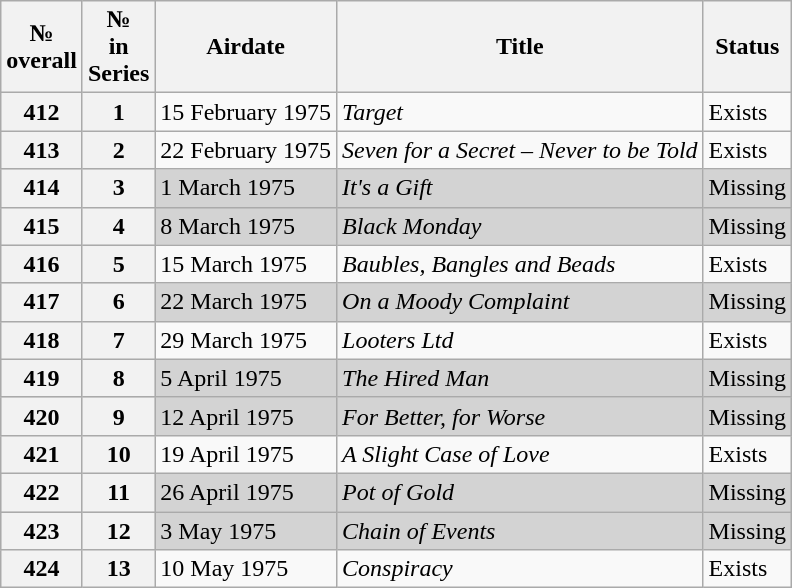<table class="wikitable">
<tr>
<th>№<br>overall</th>
<th>№<br>in<br>Series</th>
<th>Airdate</th>
<th>Title</th>
<th>Status</th>
</tr>
<tr>
<th style="text-align:center;">412</th>
<th style="text-align:center;">1</th>
<td>15 February 1975</td>
<td><em>Target</em></td>
<td>Exists</td>
</tr>
<tr>
<th style="text-align:center;">413</th>
<th style="text-align:center;">2</th>
<td>22 February 1975</td>
<td><em>Seven for a Secret – Never to be Told</em></td>
<td>Exists</td>
</tr>
<tr style="background:lightgrey;">
<th style="text-align:center;">414</th>
<th style="text-align:center;">3</th>
<td>1 March 1975</td>
<td><em>It's a Gift</em></td>
<td>Missing</td>
</tr>
<tr style="background:lightgrey;">
<th style="text-align:center;">415</th>
<th style="text-align:center;">4</th>
<td>8 March 1975</td>
<td><em>Black Monday</em></td>
<td>Missing</td>
</tr>
<tr>
<th style="text-align:center;">416</th>
<th style="text-align:center;">5</th>
<td>15 March 1975</td>
<td><em>Baubles, Bangles and Beads</em></td>
<td>Exists</td>
</tr>
<tr style="background:lightgrey;">
<th style="text-align:center;">417</th>
<th style="text-align:center;">6</th>
<td>22 March 1975</td>
<td><em>On a Moody Complaint</em></td>
<td>Missing</td>
</tr>
<tr>
<th style="text-align:center;">418</th>
<th style="text-align:center;">7</th>
<td>29 March 1975</td>
<td><em>Looters Ltd</em></td>
<td>Exists</td>
</tr>
<tr style="background:lightgrey;">
<th style="text-align:center;">419</th>
<th style="text-align:center;">8</th>
<td>5 April 1975</td>
<td><em>The Hired Man</em></td>
<td>Missing</td>
</tr>
<tr style="background:lightgrey;">
<th style="text-align:center;">420</th>
<th style="text-align:center;">9</th>
<td>12 April 1975</td>
<td><em>For Better, for Worse</em></td>
<td>Missing</td>
</tr>
<tr>
<th style="text-align:center;">421</th>
<th style="text-align:center;">10</th>
<td>19 April 1975</td>
<td><em>A Slight Case of Love</em></td>
<td>Exists</td>
</tr>
<tr style="background:lightgrey;">
<th style="text-align:center;">422</th>
<th style="text-align:center;">11</th>
<td>26 April 1975</td>
<td><em>Pot of Gold</em></td>
<td>Missing</td>
</tr>
<tr style="background:lightgrey;">
<th style="text-align:center;">423</th>
<th style="text-align:center;">12</th>
<td>3 May 1975</td>
<td><em>Chain of Events</em></td>
<td>Missing</td>
</tr>
<tr>
<th style="text-align:center;">424</th>
<th style="text-align:center;">13</th>
<td>10 May 1975</td>
<td><em>Conspiracy</em></td>
<td>Exists</td>
</tr>
</table>
